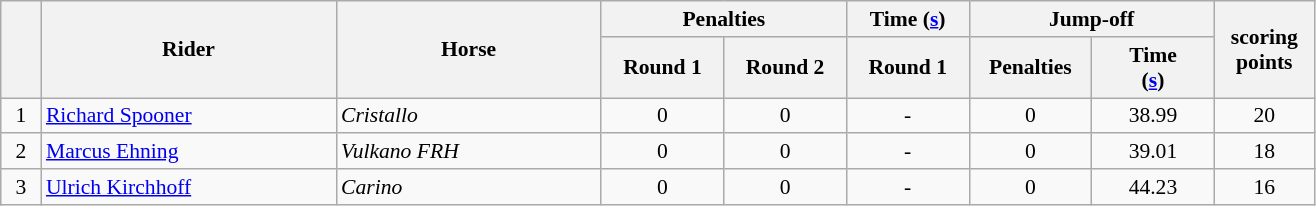<table class="wikitable" style="font-size: 90%">
<tr>
<th rowspan=2 width=20></th>
<th rowspan=2 width=190>Rider</th>
<th rowspan=2 width=170>Horse</th>
<th colspan=2>Penalties</th>
<th>Time (<a href='#'>s</a>)</th>
<th colspan=2>Jump-off</th>
<th rowspan=2 width=60>scoring<br>points</th>
</tr>
<tr>
<th width=75>Round 1</th>
<th width=75>Round 2</th>
<th width=75>Round 1</th>
<th width=75>Penalties</th>
<th width=75>Time<br>(<a href='#'>s</a>)</th>
</tr>
<tr>
<td align=center>1</td>
<td> <a href='#'>Richard Spooner</a></td>
<td><em>Cristallo</em></td>
<td align=center>0</td>
<td align=center>0</td>
<td align=center>-</td>
<td align=center>0</td>
<td align=center>38.99</td>
<td align=center>20</td>
</tr>
<tr>
<td align=center>2</td>
<td> <a href='#'>Marcus Ehning</a></td>
<td><em>Vulkano FRH</em></td>
<td align=center>0</td>
<td align=center>0</td>
<td align=center>-</td>
<td align=center>0</td>
<td align=center>39.01</td>
<td align=center>18</td>
</tr>
<tr>
<td align=center>3</td>
<td> <a href='#'>Ulrich Kirchhoff</a></td>
<td><em>Carino</em></td>
<td align=center>0</td>
<td align=center>0</td>
<td align=center>-</td>
<td align=center>0</td>
<td align=center>44.23</td>
<td align=center>16</td>
</tr>
</table>
